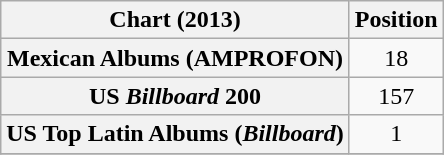<table class="wikitable sortable plainrowheaders">
<tr>
<th scope="col">Chart (2013)</th>
<th scope="col">Position</th>
</tr>
<tr>
<th scope="row">Mexican Albums (AMPROFON)</th>
<td style="text-align:center;">18</td>
</tr>
<tr>
<th scope="row">US <em>Billboard</em> 200</th>
<td style="text-align:center;">157</td>
</tr>
<tr>
<th scope="row">US Top Latin Albums (<em>Billboard</em>)</th>
<td style="text-align:center;">1</td>
</tr>
<tr>
</tr>
</table>
